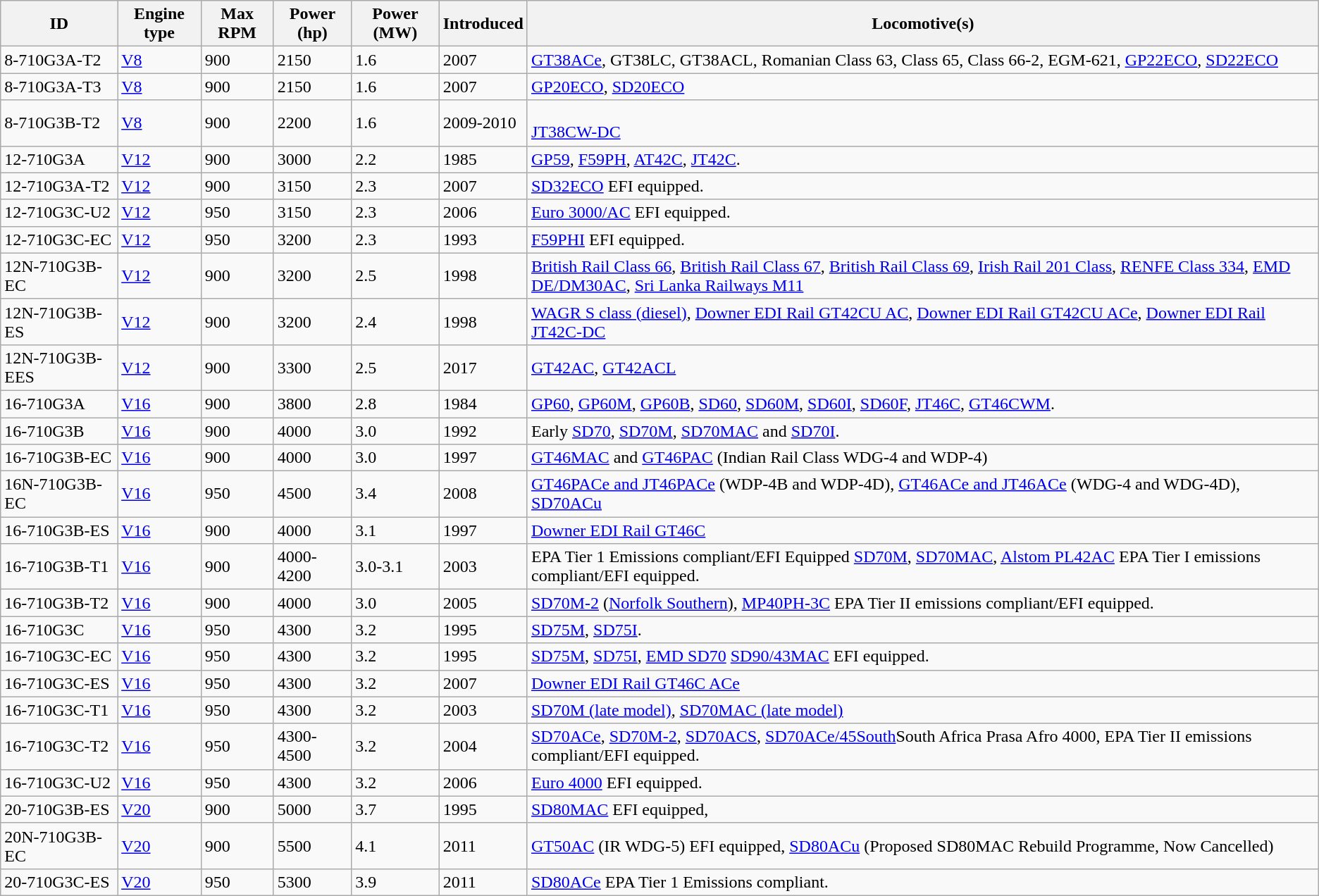<table class="wikitable sortable">
<tr>
<th>ID</th>
<th>Engine type</th>
<th>Max RPM</th>
<th>Power (hp)</th>
<th>Power (MW)</th>
<th>Introduced</th>
<th class="unsortable">Locomotive(s)</th>
</tr>
<tr>
<td>8-710G3A-T2</td>
<td><a href='#'>V8</a></td>
<td>900</td>
<td>2150</td>
<td>1.6</td>
<td>2007</td>
<td><a href='#'>GT38ACe</a>, GT38LC, GT38ACL, Romanian Class 63, Class 65, Class 66-2, EGM-621, <a href='#'>GP22ECO</a>, <a href='#'>SD22ECO</a></td>
</tr>
<tr>
<td>8-710G3A-T3</td>
<td><a href='#'>V8</a></td>
<td>900</td>
<td>2150</td>
<td>1.6</td>
<td>2007</td>
<td><a href='#'>GP20ECO</a>, <a href='#'>SD20ECO</a></td>
</tr>
<tr>
<td>8-710G3B-T2</td>
<td><a href='#'>V8</a></td>
<td>900</td>
<td>2200</td>
<td>1.6</td>
<td>2009-2010</td>
<td><br><a href='#'>JT38CW-DC</a></td>
</tr>
<tr>
<td>12-710G3A</td>
<td><a href='#'>V12</a></td>
<td>900</td>
<td>3000</td>
<td>2.2</td>
<td>1985</td>
<td><a href='#'>GP59</a>, <a href='#'>F59PH</a>, <a href='#'>AT42C</a>, <a href='#'>JT42C</a>.</td>
</tr>
<tr>
<td>12-710G3A-T2</td>
<td><a href='#'>V12</a></td>
<td>900</td>
<td>3150</td>
<td>2.3</td>
<td>2007</td>
<td><a href='#'>SD32ECO</a> EFI equipped.</td>
</tr>
<tr>
<td>12-710G3C-U2</td>
<td><a href='#'>V12</a></td>
<td>950</td>
<td>3150</td>
<td>2.3</td>
<td>2006</td>
<td><a href='#'>Euro 3000/AC</a> EFI equipped.</td>
</tr>
<tr>
<td>12-710G3C-EC</td>
<td><a href='#'>V12</a></td>
<td>950</td>
<td>3200</td>
<td>2.3</td>
<td>1993</td>
<td><a href='#'>F59PHI</a> EFI equipped.</td>
</tr>
<tr>
<td>12N-710G3B-EC</td>
<td><a href='#'>V12</a></td>
<td>900</td>
<td>3200</td>
<td>2.5</td>
<td>1998</td>
<td><a href='#'>British Rail Class 66</a>, <a href='#'>British Rail Class 67</a>, <a href='#'>British Rail Class 69</a>, <a href='#'>Irish Rail 201 Class</a>, <a href='#'>RENFE Class 334</a>, <a href='#'>EMD DE/DM30AC</a>, <a href='#'>Sri Lanka Railways M11</a></td>
</tr>
<tr>
<td>12N-710G3B-ES</td>
<td><a href='#'>V12</a></td>
<td>900</td>
<td>3200</td>
<td>2.4</td>
<td>1998</td>
<td><a href='#'>WAGR S class (diesel)</a>, <a href='#'>Downer EDI Rail GT42CU AC</a>, <a href='#'>Downer EDI Rail GT42CU ACe</a>, <a href='#'>Downer EDI Rail JT42C-DC</a></td>
</tr>
<tr>
<td>12N-710G3B-EES</td>
<td><a href='#'>V12</a></td>
<td>900</td>
<td>3300</td>
<td>2.5</td>
<td>2017</td>
<td><a href='#'>GT42AC</a>, <a href='#'>GT42ACL</a></td>
</tr>
<tr>
<td>16-710G3A</td>
<td><a href='#'>V16</a></td>
<td>900</td>
<td>3800</td>
<td>2.8</td>
<td>1984</td>
<td><a href='#'>GP60</a>, <a href='#'>GP60M</a>, <a href='#'>GP60B</a>, <a href='#'>SD60</a>, <a href='#'>SD60M</a>, <a href='#'>SD60I</a>, <a href='#'>SD60F</a>, <a href='#'>JT46C</a>, <a href='#'>GT46CWM</a>.</td>
</tr>
<tr>
<td>16-710G3B</td>
<td><a href='#'>V16</a></td>
<td>900</td>
<td>4000</td>
<td>3.0</td>
<td>1992</td>
<td>Early <a href='#'>SD70</a>, <a href='#'>SD70M</a>, <a href='#'>SD70MAC</a> and <a href='#'>SD70I</a>.</td>
</tr>
<tr>
<td>16-710G3B-EC</td>
<td><a href='#'>V16</a></td>
<td>900</td>
<td>4000</td>
<td>3.0</td>
<td>1997</td>
<td><a href='#'>GT46MAC</a> and <a href='#'>GT46PAC</a> (Indian Rail Class WDG-4 and WDP-4)</td>
</tr>
<tr>
<td>16N-710G3B-EC</td>
<td><a href='#'>V16</a></td>
<td>950</td>
<td>4500</td>
<td>3.4</td>
<td>2008</td>
<td><a href='#'>GT46PACe and JT46PACe</a> (WDP-4B and WDP-4D), <a href='#'>GT46ACe and JT46ACe</a> (WDG-4 and WDG-4D), <a href='#'>SD70ACu</a></td>
</tr>
<tr>
<td>16-710G3B-ES</td>
<td><a href='#'>V16</a></td>
<td>900</td>
<td>4000</td>
<td>3.1</td>
<td>1997</td>
<td><a href='#'>Downer EDI Rail GT46C</a></td>
</tr>
<tr>
<td>16-710G3B-T1</td>
<td><a href='#'>V16</a></td>
<td>900</td>
<td>4000-4200</td>
<td>3.0-3.1</td>
<td>2003</td>
<td>EPA Tier 1 Emissions compliant/EFI Equipped <a href='#'>SD70M</a>, <a href='#'>SD70MAC</a>, <a href='#'>Alstom PL42AC</a> EPA Tier I emissions compliant/EFI equipped.</td>
</tr>
<tr>
<td>16-710G3B-T2</td>
<td><a href='#'>V16</a></td>
<td>900</td>
<td>4000</td>
<td>3.0</td>
<td>2005</td>
<td><a href='#'>SD70M-2</a> (<a href='#'>Norfolk Southern</a>), <a href='#'>MP40PH-3C</a> EPA Tier II emissions compliant/EFI equipped.</td>
</tr>
<tr>
<td>16-710G3C</td>
<td><a href='#'>V16</a></td>
<td>950</td>
<td>4300</td>
<td>3.2</td>
<td>1995</td>
<td><a href='#'>SD75M</a>, <a href='#'>SD75I</a>.</td>
</tr>
<tr>
<td>16-710G3C-EC</td>
<td><a href='#'>V16</a></td>
<td>950</td>
<td>4300</td>
<td>3.2</td>
<td>1995</td>
<td><a href='#'>SD75M</a>, <a href='#'>SD75I</a>, <a href='#'>EMD SD70</a> <a href='#'>SD90/43MAC</a> EFI equipped.</td>
</tr>
<tr>
<td>16-710G3C-ES</td>
<td><a href='#'>V16</a></td>
<td>950</td>
<td>4300</td>
<td>3.2</td>
<td>2007</td>
<td><a href='#'>Downer EDI Rail GT46C ACe</a></td>
</tr>
<tr>
<td>16-710G3C-T1</td>
<td><a href='#'>V16</a></td>
<td>950</td>
<td>4300</td>
<td>3.2</td>
<td>2003</td>
<td><a href='#'>SD70M (late model)</a>, <a href='#'>SD70MAC (late model)</a></td>
</tr>
<tr>
<td>16-710G3C-T2</td>
<td><a href='#'>V16</a></td>
<td>950</td>
<td>4300-4500</td>
<td>3.2</td>
<td>2004</td>
<td><a href='#'>SD70ACe</a>, <a href='#'>SD70M-2</a>, <a href='#'>SD70ACS</a>, <a href='#'>SD70ACe/45South</a>South Africa  Prasa Afro 4000, EPA Tier II emissions compliant/EFI equipped.</td>
</tr>
<tr>
<td>16-710G3C-U2</td>
<td><a href='#'>V16</a></td>
<td>950</td>
<td>4300</td>
<td>3.2</td>
<td>2006</td>
<td><a href='#'>Euro 4000</a> EFI equipped.</td>
</tr>
<tr>
<td>20-710G3B-ES</td>
<td><a href='#'>V20</a></td>
<td>900</td>
<td>5000</td>
<td>3.7</td>
<td>1995</td>
<td><a href='#'>SD80MAC</a> EFI equipped,</td>
</tr>
<tr>
<td>20N-710G3B-EC</td>
<td><a href='#'>V20</a></td>
<td>900</td>
<td>5500</td>
<td>4.1</td>
<td>2011</td>
<td><a href='#'>GT50AC</a> (IR WDG-5) EFI equipped, <a href='#'>SD80ACu</a> (Proposed SD80MAC Rebuild Programme, Now Cancelled)</td>
</tr>
<tr>
<td>20-710G3C-ES</td>
<td><a href='#'>V20</a></td>
<td>950</td>
<td>5300</td>
<td>3.9</td>
<td>2011</td>
<td><a href='#'>SD80ACe</a> EPA Tier 1 Emissions compliant.</td>
</tr>
</table>
